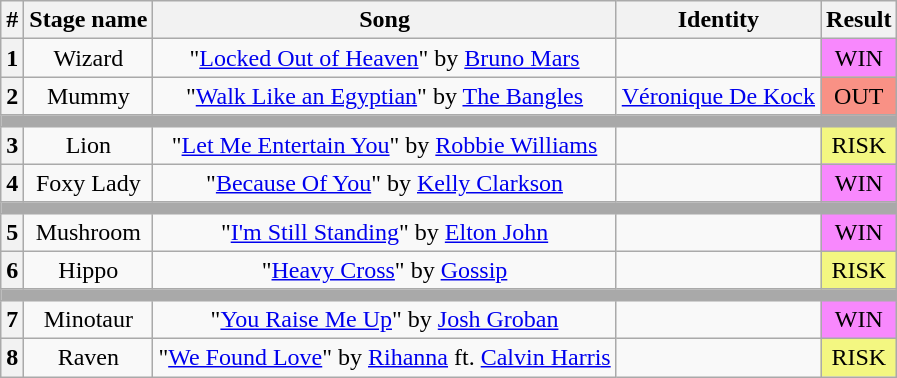<table class="wikitable plainrowheaders" style="text-align: center;">
<tr>
<th>#</th>
<th>Stage name</th>
<th>Song</th>
<th>Identity</th>
<th>Result</th>
</tr>
<tr>
<th>1</th>
<td>Wizard</td>
<td>"<a href='#'>Locked Out of Heaven</a>" by <a href='#'>Bruno Mars</a></td>
<td></td>
<td bgcolor="#F888FD">WIN</td>
</tr>
<tr>
<th>2</th>
<td>Mummy</td>
<td>"<a href='#'>Walk Like an Egyptian</a>" by <a href='#'>The Bangles</a></td>
<td><a href='#'>Véronique De Kock</a></td>
<td bgcolor="#F99185">OUT</td>
</tr>
<tr>
<td colspan="5" style="background:darkgray"></td>
</tr>
<tr>
<th>3</th>
<td>Lion</td>
<td>"<a href='#'>Let Me Entertain You</a>" by <a href='#'>Robbie Williams</a></td>
<td></td>
<td bgcolor=#F3F781>RISK</td>
</tr>
<tr>
<th>4</th>
<td>Foxy Lady</td>
<td>"<a href='#'>Because Of You</a>" by <a href='#'>Kelly Clarkson</a></td>
<td></td>
<td bgcolor="#F888FD">WIN</td>
</tr>
<tr>
<td colspan="5" style="background:darkgray"></td>
</tr>
<tr>
<th>5</th>
<td>Mushroom</td>
<td>"<a href='#'>I'm Still Standing</a>" by <a href='#'>Elton John</a></td>
<td></td>
<td bgcolor="#F888FD">WIN</td>
</tr>
<tr>
<th>6</th>
<td>Hippo</td>
<td>"<a href='#'>Heavy Cross</a>" by <a href='#'>Gossip</a></td>
<td></td>
<td bgcolor=#F3F781>RISK</td>
</tr>
<tr>
<td colspan="5" style="background:darkgray"></td>
</tr>
<tr>
<th>7</th>
<td>Minotaur</td>
<td>"<a href='#'>You Raise Me Up</a>" by <a href='#'>Josh Groban</a></td>
<td></td>
<td bgcolor="#F888FD">WIN</td>
</tr>
<tr>
<th>8</th>
<td>Raven</td>
<td>"<a href='#'>We Found Love</a>" by <a href='#'>Rihanna</a> ft. <a href='#'>Calvin Harris</a></td>
<td></td>
<td bgcolor="#F3F781">RISK</td>
</tr>
</table>
